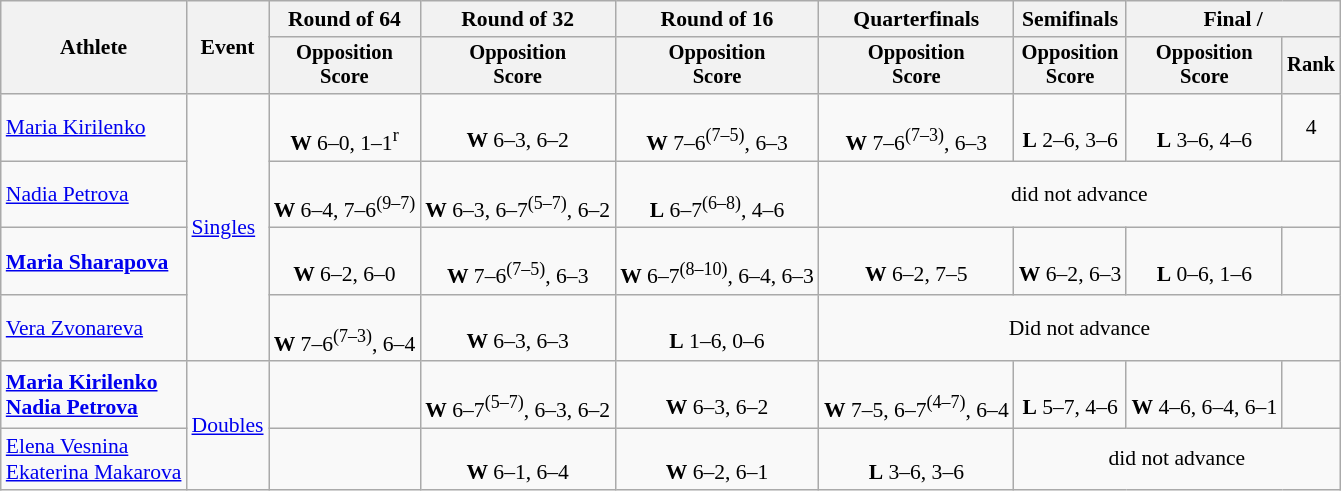<table class="wikitable" style="font-size:90%">
<tr>
<th rowspan="2">Athlete</th>
<th rowspan="2">Event</th>
<th>Round of 64</th>
<th>Round of 32</th>
<th>Round of 16</th>
<th>Quarterfinals</th>
<th>Semifinals</th>
<th colspan=2>Final / </th>
</tr>
<tr style="font-size:95%">
<th>Opposition<br>Score</th>
<th>Opposition<br>Score</th>
<th>Opposition<br>Score</th>
<th>Opposition<br>Score</th>
<th>Opposition<br>Score</th>
<th>Opposition<br>Score</th>
<th>Rank</th>
</tr>
<tr align=center>
<td align=left><a href='#'>Maria Kirilenko</a></td>
<td align=left rowspan=4><a href='#'>Singles</a></td>
<td><br><strong>W</strong> 6–0, 1–1<sup>r</sup></td>
<td><br><strong>W</strong> 6–3, 6–2</td>
<td><br><strong>W</strong> 7–6<sup>(7–5)</sup>, 6–3</td>
<td><br><strong>W</strong> 7–6<sup>(7–3)</sup>, 6–3</td>
<td><br><strong>L</strong> 2–6, 3–6</td>
<td><br><strong>L</strong> 3–6, 4–6</td>
<td>4</td>
</tr>
<tr align=center>
<td align=left><a href='#'>Nadia Petrova</a></td>
<td><br><strong>W</strong> 6–4, 7–6<sup>(9–7)</sup></td>
<td><br><strong>W</strong> 6–3, 6–7<sup>(5–7)</sup>, 6–2</td>
<td><br><strong>L</strong> 6–7<sup>(6–8)</sup>, 4–6</td>
<td colspan=4>did not advance</td>
</tr>
<tr align=center>
<td align=left><strong><a href='#'>Maria Sharapova</a></strong></td>
<td><br><strong>W</strong> 6–2, 6–0</td>
<td><br><strong>W</strong> 7–6<sup>(7–5)</sup>, 6–3</td>
<td><br><strong>W</strong> 6–7<sup>(8–10)</sup>, 6–4, 6–3</td>
<td><br><strong>W</strong> 6–2, 7–5</td>
<td><br><strong>W</strong> 6–2, 6–3</td>
<td><br><strong>L</strong> 0–6, 1–6</td>
<td></td>
</tr>
<tr align=center>
<td align=left><a href='#'>Vera Zvonareva</a></td>
<td><br><strong>W</strong> 7–6<sup>(7–3)</sup>, 6–4</td>
<td><br><strong>W</strong> 6–3, 6–3</td>
<td><br><strong>L</strong> 1–6, 0–6</td>
<td colspan=4 align=center>Did not advance</td>
</tr>
<tr align=center>
<td align=left><strong><a href='#'>Maria Kirilenko</a><br><a href='#'>Nadia Petrova</a></strong></td>
<td align=left rowspan=2><a href='#'>Doubles</a></td>
<td></td>
<td><br><strong>W</strong> 6–7<sup>(5–7)</sup>, 6–3, 6–2</td>
<td><br><strong>W</strong> 6–3, 6–2</td>
<td><br><strong>W</strong> 7–5, 6–7<sup>(4–7)</sup>, 6–4</td>
<td><br><strong>L</strong> 5–7, 4–6</td>
<td><br><strong>W</strong> 4–6, 6–4, 6–1</td>
<td></td>
</tr>
<tr align=center>
<td align=left><a href='#'>Elena Vesnina</a><br><a href='#'>Ekaterina Makarova</a></td>
<td></td>
<td><br><strong>W</strong> 6–1, 6–4</td>
<td><br><strong>W</strong> 6–2, 6–1</td>
<td><br><strong>L</strong> 3–6, 3–6</td>
<td colspan=3>did not advance</td>
</tr>
</table>
